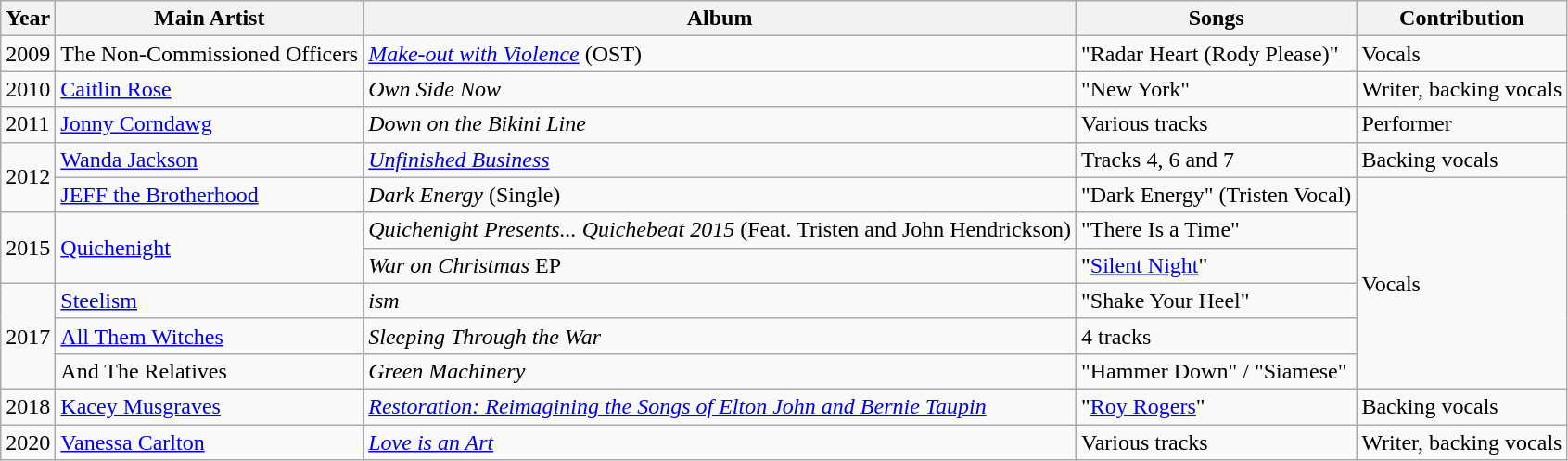<table class="wikitable sortable">
<tr>
<th>Year</th>
<th>Main Artist</th>
<th>Album</th>
<th>Songs</th>
<th>Contribution</th>
</tr>
<tr>
<td>2009</td>
<td>The Non-Commissioned Officers</td>
<td><em><a href='#'>Make-out with Violence</a></em> (OST)</td>
<td>"Radar Heart (Rody Please)"</td>
<td>Vocals</td>
</tr>
<tr>
<td>2010</td>
<td><a href='#'>Caitlin Rose</a></td>
<td><em>Own Side Now</em></td>
<td>"New York"</td>
<td>Writer, backing vocals</td>
</tr>
<tr>
<td>2011</td>
<td><a href='#'>Jonny Corndawg</a></td>
<td><em>Down on the Bikini Line</em></td>
<td>Various tracks</td>
<td>Performer</td>
</tr>
<tr>
<td rowspan="2">2012</td>
<td><a href='#'>Wanda Jackson</a></td>
<td><em><a href='#'>Unfinished Business</a></em></td>
<td>Tracks 4, 6 and 7</td>
<td>Backing vocals</td>
</tr>
<tr>
<td><a href='#'>JEFF the Brotherhood</a></td>
<td><em>Dark Energy</em> (Single)</td>
<td>"Dark Energy" (Tristen Vocal)</td>
<td rowspan="6">Vocals</td>
</tr>
<tr>
<td rowspan="2">2015</td>
<td rowspan="2"><a href='#'>Quichenight</a></td>
<td><em>Quichenight Presents... Quichebeat 2015</em> (Feat. Tristen and John Hendrickson)</td>
<td>"There Is a Time"</td>
</tr>
<tr>
<td><em>War on Christmas</em> EP</td>
<td>"<a href='#'>Silent Night</a>"</td>
</tr>
<tr>
<td rowspan="3">2017</td>
<td><a href='#'>Steelism</a></td>
<td><em>ism</em></td>
<td>"Shake Your Heel"</td>
</tr>
<tr>
<td><a href='#'>All Them Witches</a></td>
<td><em>Sleeping Through the War</em></td>
<td>4 tracks</td>
</tr>
<tr>
<td>And The Relatives</td>
<td><em>Green Machinery</em></td>
<td>"Hammer Down" / "Siamese"</td>
</tr>
<tr>
<td>2018</td>
<td><a href='#'>Kacey Musgraves</a></td>
<td><em><a href='#'>Restoration: Reimagining the Songs of Elton John and Bernie Taupin</a></em></td>
<td>"<a href='#'>Roy Rogers</a>"</td>
<td>Backing vocals</td>
</tr>
<tr>
<td>2020</td>
<td><a href='#'>Vanessa Carlton</a></td>
<td><em><a href='#'>Love is an Art</a></em></td>
<td>Various tracks</td>
<td>Writer, backing vocals</td>
</tr>
</table>
